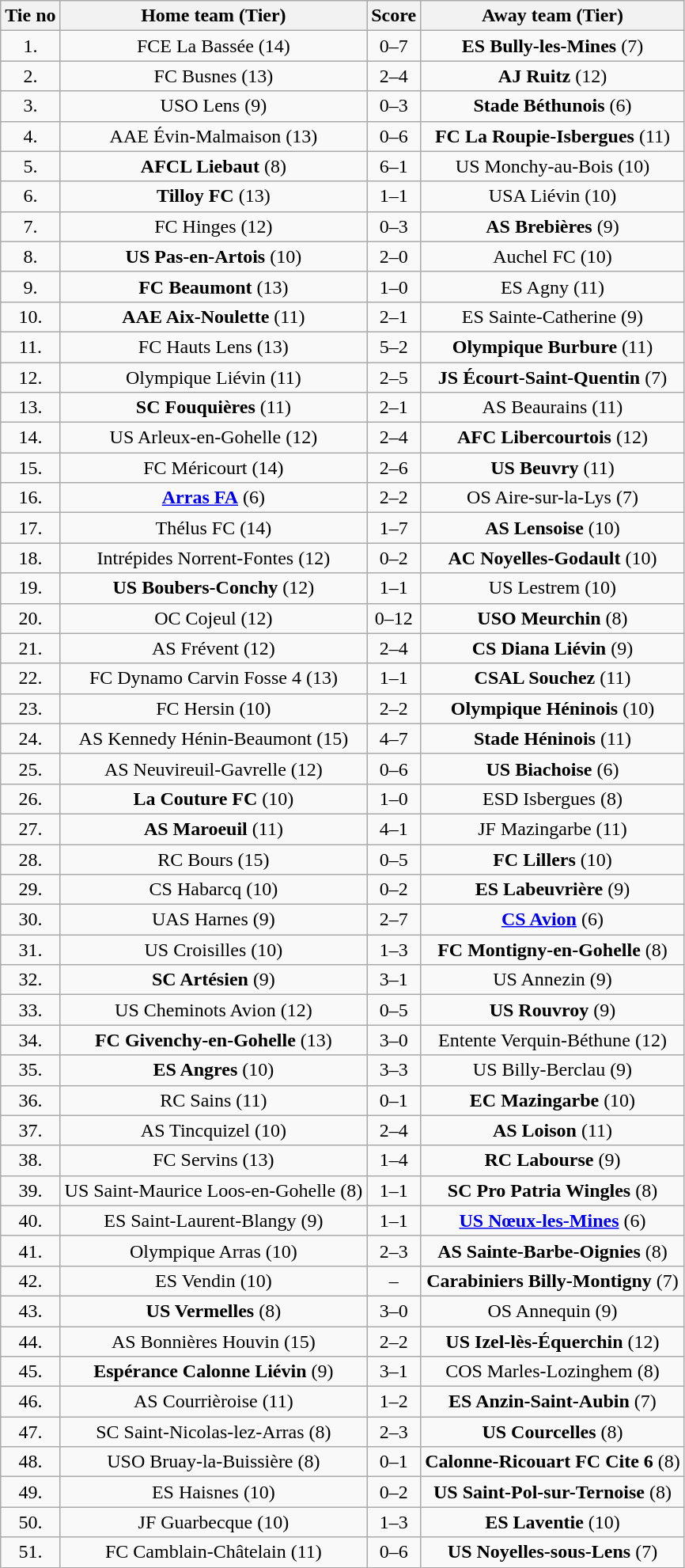<table class="wikitable" style="text-align: center">
<tr>
<th>Tie no</th>
<th>Home team (Tier)</th>
<th>Score</th>
<th>Away team (Tier)</th>
</tr>
<tr>
<td>1.</td>
<td>FCE La Bassée (14)</td>
<td>0–7</td>
<td><strong>ES Bully-les-Mines</strong> (7)</td>
</tr>
<tr>
<td>2.</td>
<td>FC Busnes (13)</td>
<td>2–4</td>
<td><strong>AJ Ruitz</strong> (12)</td>
</tr>
<tr>
<td>3.</td>
<td>USO Lens (9)</td>
<td>0–3</td>
<td><strong>Stade Béthunois</strong> (6)</td>
</tr>
<tr>
<td>4.</td>
<td>AAE Évin-Malmaison (13)</td>
<td>0–6</td>
<td><strong>FC La Roupie-Isbergues</strong> (11)</td>
</tr>
<tr>
<td>5.</td>
<td><strong>AFCL Liebaut</strong> (8)</td>
<td>6–1</td>
<td>US Monchy-au-Bois (10)</td>
</tr>
<tr>
<td>6.</td>
<td><strong>Tilloy FC</strong> (13)</td>
<td>1–1 </td>
<td>USA Liévin (10)</td>
</tr>
<tr>
<td>7.</td>
<td>FC Hinges (12)</td>
<td>0–3</td>
<td><strong>AS Brebières</strong> (9)</td>
</tr>
<tr>
<td>8.</td>
<td><strong>US Pas-en-Artois</strong> (10)</td>
<td>2–0</td>
<td>Auchel FC (10)</td>
</tr>
<tr>
<td>9.</td>
<td><strong>FC Beaumont</strong> (13)</td>
<td>1–0</td>
<td>ES Agny (11)</td>
</tr>
<tr>
<td>10.</td>
<td><strong>AAE Aix-Noulette</strong> (11)</td>
<td>2–1</td>
<td>ES Sainte-Catherine (9)</td>
</tr>
<tr>
<td>11.</td>
<td>FC Hauts Lens (13)</td>
<td>5–2</td>
<td><strong>Olympique Burbure</strong> (11)</td>
</tr>
<tr>
<td>12.</td>
<td>Olympique Liévin (11)</td>
<td>2–5</td>
<td><strong>JS Écourt-Saint-Quentin</strong> (7)</td>
</tr>
<tr>
<td>13.</td>
<td><strong>SC Fouquières</strong> (11)</td>
<td>2–1</td>
<td>AS Beaurains (11)</td>
</tr>
<tr>
<td>14.</td>
<td>US Arleux-en-Gohelle (12)</td>
<td>2–4</td>
<td><strong>AFC Libercourtois</strong> (12)</td>
</tr>
<tr>
<td>15.</td>
<td>FC Méricourt (14)</td>
<td>2–6</td>
<td><strong>US Beuvry</strong> (11)</td>
</tr>
<tr>
<td>16.</td>
<td><strong><a href='#'>Arras FA</a></strong> (6)</td>
<td>2–2 </td>
<td>OS Aire-sur-la-Lys (7)</td>
</tr>
<tr>
<td>17.</td>
<td>Thélus FC (14)</td>
<td>1–7</td>
<td><strong>AS Lensoise</strong> (10)</td>
</tr>
<tr>
<td>18.</td>
<td>Intrépides Norrent-Fontes (12)</td>
<td>0–2</td>
<td><strong>AC Noyelles-Godault</strong> (10)</td>
</tr>
<tr>
<td>19.</td>
<td><strong>US Boubers-Conchy</strong> (12)</td>
<td>1–1 </td>
<td>US Lestrem (10)</td>
</tr>
<tr>
<td>20.</td>
<td>OC Cojeul (12)</td>
<td>0–12</td>
<td><strong>USO Meurchin</strong> (8)</td>
</tr>
<tr>
<td>21.</td>
<td>AS Frévent (12)</td>
<td>2–4</td>
<td><strong>CS Diana Liévin</strong> (9)</td>
</tr>
<tr>
<td>22.</td>
<td>FC Dynamo Carvin Fosse 4 (13)</td>
<td>1–1 </td>
<td><strong>CSAL Souchez</strong> (11)</td>
</tr>
<tr>
<td>23.</td>
<td>FC Hersin (10)</td>
<td>2–2 </td>
<td><strong>Olympique Héninois</strong> (10)</td>
</tr>
<tr>
<td>24.</td>
<td>AS Kennedy Hénin-Beaumont (15)</td>
<td>4–7</td>
<td><strong>Stade Héninois</strong> (11)</td>
</tr>
<tr>
<td>25.</td>
<td>AS Neuvireuil-Gavrelle (12)</td>
<td>0–6</td>
<td><strong>US Biachoise</strong> (6)</td>
</tr>
<tr>
<td>26.</td>
<td><strong>La Couture FC</strong> (10)</td>
<td>1–0</td>
<td>ESD Isbergues (8)</td>
</tr>
<tr>
<td>27.</td>
<td><strong>AS Maroeuil</strong> (11)</td>
<td>4–1</td>
<td>JF Mazingarbe (11)</td>
</tr>
<tr>
<td>28.</td>
<td>RC Bours (15)</td>
<td>0–5</td>
<td><strong>FC Lillers</strong> (10)</td>
</tr>
<tr>
<td>29.</td>
<td>CS Habarcq (10)</td>
<td>0–2</td>
<td><strong>ES Labeuvrière</strong> (9)</td>
</tr>
<tr>
<td>30.</td>
<td>UAS Harnes (9)</td>
<td>2–7</td>
<td><strong><a href='#'>CS Avion</a></strong> (6)</td>
</tr>
<tr>
<td>31.</td>
<td>US Croisilles (10)</td>
<td>1–3</td>
<td><strong>FC Montigny-en-Gohelle</strong> (8)</td>
</tr>
<tr>
<td>32.</td>
<td><strong>SC Artésien</strong> (9)</td>
<td>3–1</td>
<td>US Annezin (9)</td>
</tr>
<tr>
<td>33.</td>
<td>US Cheminots Avion (12)</td>
<td>0–5</td>
<td><strong>US Rouvroy</strong> (9)</td>
</tr>
<tr>
<td>34.</td>
<td><strong>FC Givenchy-en-Gohelle</strong> (13)</td>
<td>3–0</td>
<td>Entente Verquin-Béthune (12)</td>
</tr>
<tr>
<td>35.</td>
<td><strong>ES Angres</strong> (10)</td>
<td>3–3 </td>
<td>US Billy-Berclau (9)</td>
</tr>
<tr>
<td>36.</td>
<td>RC Sains (11)</td>
<td>0–1</td>
<td><strong>EC Mazingarbe</strong> (10)</td>
</tr>
<tr>
<td>37.</td>
<td>AS Tincquizel (10)</td>
<td>2–4</td>
<td><strong>AS Loison</strong> (11)</td>
</tr>
<tr>
<td>38.</td>
<td>FC Servins (13)</td>
<td>1–4</td>
<td><strong>RC Labourse</strong> (9)</td>
</tr>
<tr>
<td>39.</td>
<td>US Saint-Maurice Loos-en-Gohelle (8)</td>
<td>1–1 </td>
<td><strong>SC Pro Patria Wingles</strong> (8)</td>
</tr>
<tr>
<td>40.</td>
<td>ES Saint-Laurent-Blangy (9)</td>
<td>1–1 </td>
<td><strong><a href='#'>US Nœux-les-Mines</a></strong> (6)</td>
</tr>
<tr>
<td>41.</td>
<td>Olympique Arras (10)</td>
<td>2–3</td>
<td><strong>AS Sainte-Barbe-Oignies</strong> (8)</td>
</tr>
<tr>
<td>42.</td>
<td>ES Vendin (10)</td>
<td>–</td>
<td><strong>Carabiniers Billy-Montigny</strong> (7)</td>
</tr>
<tr>
<td>43.</td>
<td><strong>US Vermelles</strong> (8)</td>
<td>3–0</td>
<td>OS Annequin (9)</td>
</tr>
<tr>
<td>44.</td>
<td>AS Bonnières Houvin (15)</td>
<td>2–2 </td>
<td><strong>US Izel-lès-Équerchin</strong> (12)</td>
</tr>
<tr>
<td>45.</td>
<td><strong>Espérance Calonne Liévin</strong> (9)</td>
<td>3–1</td>
<td>COS Marles-Lozinghem (8)</td>
</tr>
<tr>
<td>46.</td>
<td>AS Courrièroise (11)</td>
<td>1–2</td>
<td><strong>ES Anzin-Saint-Aubin</strong> (7)</td>
</tr>
<tr>
<td>47.</td>
<td>SC Saint-Nicolas-lez-Arras (8)</td>
<td>2–3</td>
<td><strong>US Courcelles</strong> (8)</td>
</tr>
<tr>
<td>48.</td>
<td>USO Bruay-la-Buissière (8)</td>
<td>0–1</td>
<td><strong>Calonne-Ricouart FC Cite 6</strong> (8)</td>
</tr>
<tr>
<td>49.</td>
<td>ES Haisnes (10)</td>
<td>0–2</td>
<td><strong>US Saint-Pol-sur-Ternoise</strong> (8)</td>
</tr>
<tr>
<td>50.</td>
<td>JF Guarbecque (10)</td>
<td>1–3</td>
<td><strong>ES Laventie</strong> (10)</td>
</tr>
<tr>
<td>51.</td>
<td>FC Camblain-Châtelain (11)</td>
<td>0–6</td>
<td><strong>US Noyelles-sous-Lens</strong> (7)</td>
</tr>
</table>
